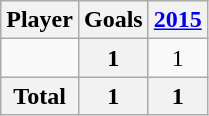<table class="wikitable sortable" style="text-align:center;">
<tr>
<th>Player</th>
<th>Goals</th>
<th><a href='#'>2015</a></th>
</tr>
<tr>
<td align="left"></td>
<th>1</th>
<td>1</td>
</tr>
<tr class="sortbottom">
<th>Total</th>
<th>1</th>
<th>1</th>
</tr>
</table>
